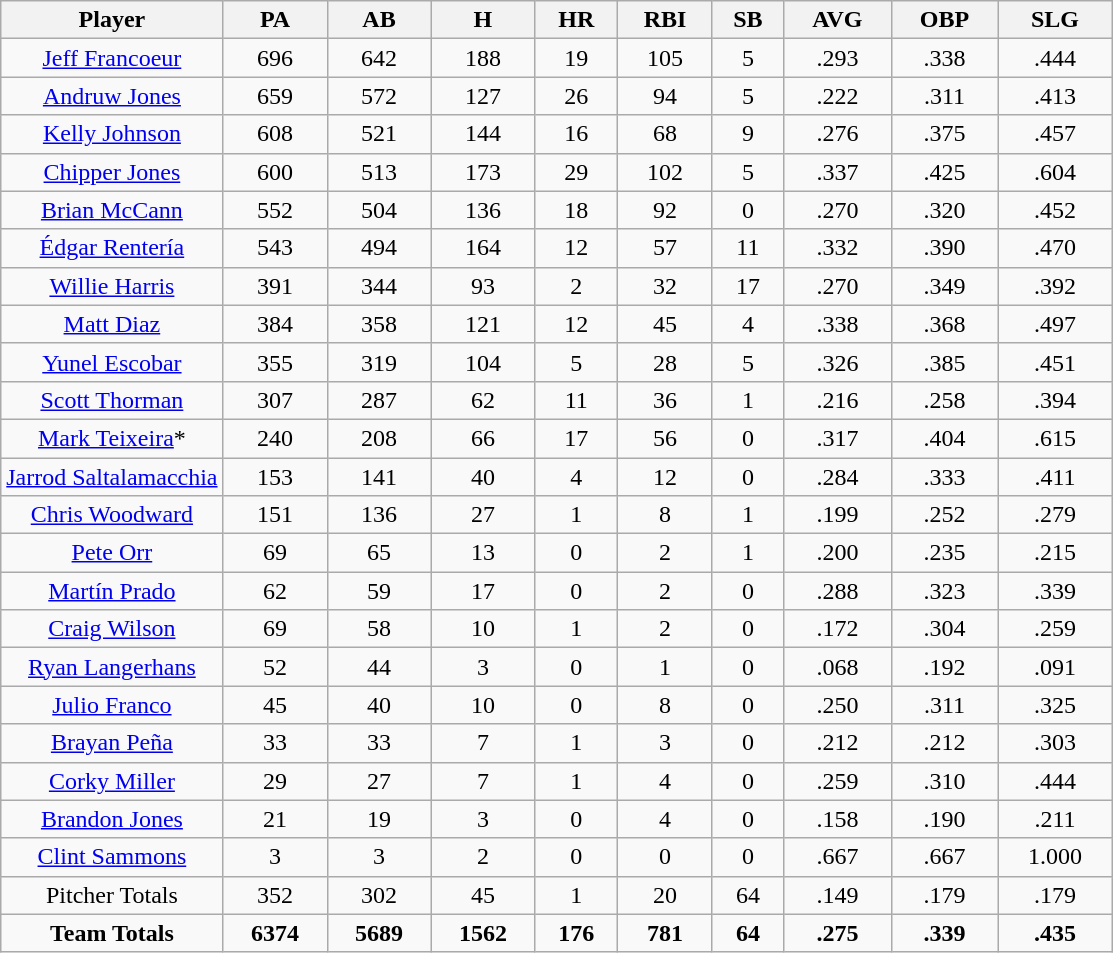<table style="text-align:center" class="wikitable sortable">
<tr>
<th style="width:20%;" class="unsortable">Player</th>
<th>PA</th>
<th>AB</th>
<th>H</th>
<th>HR</th>
<th>RBI</th>
<th>SB</th>
<th>AVG</th>
<th>OBP</th>
<th>SLG</th>
</tr>
<tr>
<td><a href='#'>Jeff Francoeur</a></td>
<td>696</td>
<td>642</td>
<td>188</td>
<td>19</td>
<td>105</td>
<td>5</td>
<td>.293</td>
<td>.338</td>
<td>.444</td>
</tr>
<tr>
<td><a href='#'>Andruw Jones</a></td>
<td>659</td>
<td>572</td>
<td>127</td>
<td>26</td>
<td>94</td>
<td>5</td>
<td>.222</td>
<td>.311</td>
<td>.413</td>
</tr>
<tr>
<td><a href='#'>Kelly Johnson</a></td>
<td>608</td>
<td>521</td>
<td>144</td>
<td>16</td>
<td>68</td>
<td>9</td>
<td>.276</td>
<td>.375</td>
<td>.457</td>
</tr>
<tr>
<td><a href='#'>Chipper Jones</a></td>
<td>600</td>
<td>513</td>
<td>173</td>
<td>29</td>
<td>102</td>
<td>5</td>
<td>.337</td>
<td>.425</td>
<td>.604</td>
</tr>
<tr>
<td><a href='#'>Brian McCann</a></td>
<td>552</td>
<td>504</td>
<td>136</td>
<td>18</td>
<td>92</td>
<td>0</td>
<td>.270</td>
<td>.320</td>
<td>.452</td>
</tr>
<tr>
<td><a href='#'>Édgar Rentería</a></td>
<td>543</td>
<td>494</td>
<td>164</td>
<td>12</td>
<td>57</td>
<td>11</td>
<td>.332</td>
<td>.390</td>
<td>.470</td>
</tr>
<tr>
<td><a href='#'>Willie Harris</a></td>
<td>391</td>
<td>344</td>
<td>93</td>
<td>2</td>
<td>32</td>
<td>17</td>
<td>.270</td>
<td>.349</td>
<td>.392</td>
</tr>
<tr>
<td><a href='#'>Matt Diaz</a></td>
<td>384</td>
<td>358</td>
<td>121</td>
<td>12</td>
<td>45</td>
<td>4</td>
<td>.338</td>
<td>.368</td>
<td>.497</td>
</tr>
<tr>
<td><a href='#'>Yunel Escobar</a></td>
<td>355</td>
<td>319</td>
<td>104</td>
<td>5</td>
<td>28</td>
<td>5</td>
<td>.326</td>
<td>.385</td>
<td>.451</td>
</tr>
<tr>
<td><a href='#'>Scott Thorman</a></td>
<td>307</td>
<td>287</td>
<td>62</td>
<td>11</td>
<td>36</td>
<td>1</td>
<td>.216</td>
<td>.258</td>
<td>.394</td>
</tr>
<tr>
<td><a href='#'>Mark Teixeira</a>*</td>
<td>240</td>
<td>208</td>
<td>66</td>
<td>17</td>
<td>56</td>
<td>0</td>
<td>.317</td>
<td>.404</td>
<td>.615</td>
</tr>
<tr>
<td><a href='#'>Jarrod Saltalamacchia</a></td>
<td>153</td>
<td>141</td>
<td>40</td>
<td>4</td>
<td>12</td>
<td>0</td>
<td>.284</td>
<td>.333</td>
<td>.411</td>
</tr>
<tr>
<td><a href='#'>Chris Woodward</a></td>
<td>151</td>
<td>136</td>
<td>27</td>
<td>1</td>
<td>8</td>
<td>1</td>
<td>.199</td>
<td>.252</td>
<td>.279</td>
</tr>
<tr>
<td><a href='#'>Pete Orr</a></td>
<td>69</td>
<td>65</td>
<td>13</td>
<td>0</td>
<td>2</td>
<td>1</td>
<td>.200</td>
<td>.235</td>
<td>.215</td>
</tr>
<tr>
<td><a href='#'>Martín Prado</a></td>
<td>62</td>
<td>59</td>
<td>17</td>
<td>0</td>
<td>2</td>
<td>0</td>
<td>.288</td>
<td>.323</td>
<td>.339</td>
</tr>
<tr>
<td><a href='#'>Craig Wilson</a></td>
<td>69</td>
<td>58</td>
<td>10</td>
<td>1</td>
<td>2</td>
<td>0</td>
<td>.172</td>
<td>.304</td>
<td>.259</td>
</tr>
<tr>
<td><a href='#'>Ryan Langerhans</a></td>
<td>52</td>
<td>44</td>
<td>3</td>
<td>0</td>
<td>1</td>
<td>0</td>
<td>.068</td>
<td>.192</td>
<td>.091</td>
</tr>
<tr>
<td><a href='#'>Julio Franco</a></td>
<td>45</td>
<td>40</td>
<td>10</td>
<td>0</td>
<td>8</td>
<td>0</td>
<td>.250</td>
<td>.311</td>
<td>.325</td>
</tr>
<tr>
<td><a href='#'>Brayan Peña</a></td>
<td>33</td>
<td>33</td>
<td>7</td>
<td>1</td>
<td>3</td>
<td>0</td>
<td>.212</td>
<td>.212</td>
<td>.303</td>
</tr>
<tr>
<td><a href='#'>Corky Miller</a></td>
<td>29</td>
<td>27</td>
<td>7</td>
<td>1</td>
<td>4</td>
<td>0</td>
<td>.259</td>
<td>.310</td>
<td>.444</td>
</tr>
<tr>
<td><a href='#'>Brandon Jones</a></td>
<td>21</td>
<td>19</td>
<td>3</td>
<td>0</td>
<td>4</td>
<td>0</td>
<td>.158</td>
<td>.190</td>
<td>.211</td>
</tr>
<tr>
<td><a href='#'>Clint Sammons</a></td>
<td>3</td>
<td>3</td>
<td>2</td>
<td>0</td>
<td>0</td>
<td>0</td>
<td>.667</td>
<td>.667</td>
<td>1.000</td>
</tr>
<tr>
<td>Pitcher Totals</td>
<td>352</td>
<td>302</td>
<td>45</td>
<td>1</td>
<td>20</td>
<td>64</td>
<td>.149</td>
<td>.179</td>
<td>.179</td>
</tr>
<tr>
<td><strong>Team Totals</strong></td>
<td><strong>6374</strong></td>
<td><strong>5689</strong></td>
<td><strong>1562</strong></td>
<td><strong>176</strong></td>
<td><strong>781</strong></td>
<td><strong>64</strong></td>
<td><strong>.275</strong></td>
<td><strong>.339</strong></td>
<td><strong>.435</strong></td>
</tr>
</table>
